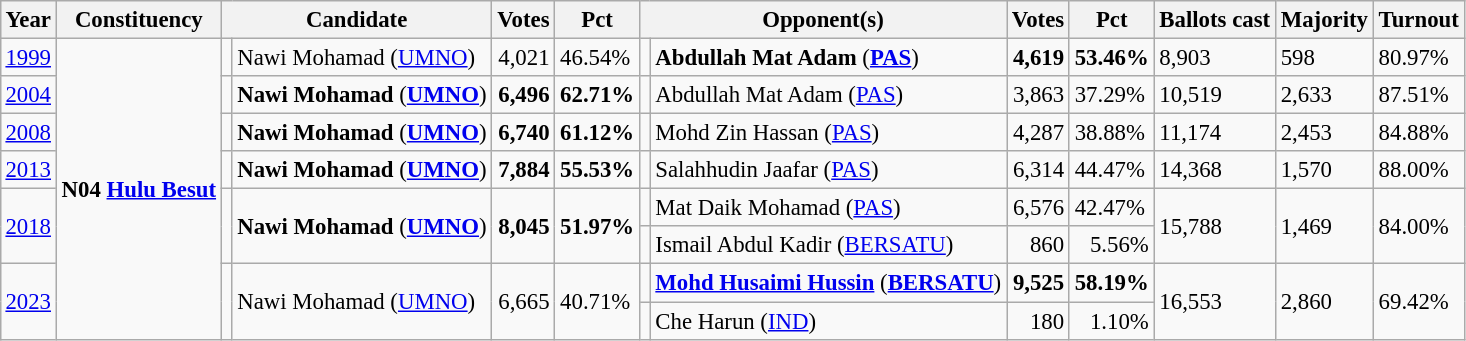<table class="wikitable" style="margin:0.5em ; font-size:95%">
<tr>
<th>Year</th>
<th>Constituency</th>
<th colspan=2>Candidate</th>
<th>Votes</th>
<th>Pct</th>
<th colspan=2>Opponent(s)</th>
<th>Votes</th>
<th>Pct</th>
<th>Ballots cast</th>
<th>Majority</th>
<th>Turnout</th>
</tr>
<tr>
<td><a href='#'>1999</a></td>
<td rowspan=8><strong>N04 <a href='#'>Hulu Besut</a></strong></td>
<td></td>
<td>Nawi Mohamad (<a href='#'>UMNO</a>)</td>
<td align="right">4,021</td>
<td>46.54%</td>
<td></td>
<td><strong>Abdullah Mat Adam</strong> (<a href='#'><strong>PAS</strong></a>)</td>
<td align="right"><strong>4,619</strong></td>
<td><strong>53.46%</strong></td>
<td>8,903</td>
<td>598</td>
<td>80.97%</td>
</tr>
<tr>
<td><a href='#'>2004</a></td>
<td></td>
<td><strong>Nawi Mohamad</strong> (<a href='#'><strong>UMNO</strong></a>)</td>
<td align="right"><strong>6,496</strong></td>
<td><strong>62.71%</strong></td>
<td></td>
<td>Abdullah Mat Adam (<a href='#'>PAS</a>)</td>
<td align="right">3,863</td>
<td>37.29%</td>
<td>10,519</td>
<td>2,633</td>
<td>87.51%</td>
</tr>
<tr>
<td><a href='#'>2008</a></td>
<td></td>
<td><strong>Nawi Mohamad</strong> (<a href='#'><strong>UMNO</strong></a>)</td>
<td align="right"><strong>6,740</strong></td>
<td><strong>61.12%</strong></td>
<td></td>
<td>Mohd Zin Hassan (<a href='#'>PAS</a>)</td>
<td align="right">4,287</td>
<td>38.88%</td>
<td>11,174</td>
<td>2,453</td>
<td>84.88%</td>
</tr>
<tr>
<td><a href='#'>2013</a></td>
<td></td>
<td><strong>Nawi Mohamad</strong> (<a href='#'><strong>UMNO</strong></a>)</td>
<td align="right"><strong>7,884</strong></td>
<td><strong>55.53%</strong></td>
<td></td>
<td>Salahhudin Jaafar (<a href='#'>PAS</a>)</td>
<td align="right">6,314</td>
<td>44.47%</td>
<td>14,368</td>
<td>1,570</td>
<td>88.00%</td>
</tr>
<tr>
<td rowspan=2><a href='#'>2018</a></td>
<td rowspan=2 ></td>
<td rowspan=2><strong>Nawi Mohamad</strong> (<a href='#'><strong>UMNO</strong></a>)</td>
<td rowspan=2 align="right"><strong>8,045</strong></td>
<td rowspan=2><strong>51.97%</strong></td>
<td></td>
<td>Mat Daik Mohamad (<a href='#'>PAS</a>)</td>
<td align="right">6,576</td>
<td>42.47%</td>
<td rowspan=2>15,788</td>
<td rowspan=2>1,469</td>
<td rowspan=2>84.00%</td>
</tr>
<tr>
<td></td>
<td>Ismail Abdul Kadir (<a href='#'>BERSATU</a>)</td>
<td align="right">860</td>
<td align=right>5.56%</td>
</tr>
<tr>
<td rowspan=2><a href='#'>2023</a></td>
<td rowspan=2 ></td>
<td rowspan=2>Nawi Mohamad (<a href='#'>UMNO</a>)</td>
<td rowspan=2 align="right">6,665</td>
<td rowspan=2>40.71%</td>
<td></td>
<td><strong><a href='#'>Mohd Husaimi Hussin</a></strong> (<a href='#'><strong>BERSATU</strong></a>)</td>
<td align="right"><strong>9,525</strong></td>
<td><strong>58.19%</strong></td>
<td rowspan=2>16,553</td>
<td rowspan=2>2,860</td>
<td rowspan=2>69.42%</td>
</tr>
<tr>
<td></td>
<td>Che Harun (<a href='#'>IND</a>)</td>
<td align=right>180</td>
<td align=right>1.10%</td>
</tr>
</table>
